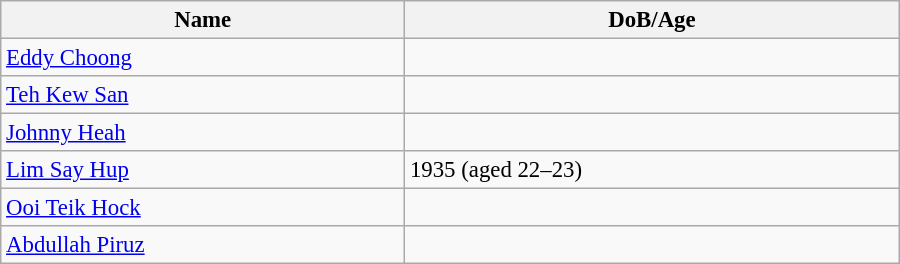<table class="wikitable" style="width:600px; font-size:95%;">
<tr>
<th align="left">Name</th>
<th align="left">DoB/Age</th>
</tr>
<tr>
<td align="left"><a href='#'>Eddy Choong</a></td>
<td align="left"></td>
</tr>
<tr>
<td align="left"><a href='#'>Teh Kew San</a></td>
<td align="left"></td>
</tr>
<tr>
<td align="left"><a href='#'>Johnny Heah</a></td>
<td align="left"></td>
</tr>
<tr>
<td align="left"><a href='#'>Lim Say Hup</a></td>
<td align="left">1935 (aged 22–23)</td>
</tr>
<tr>
<td align="left"><a href='#'>Ooi Teik Hock</a></td>
<td align="left"></td>
</tr>
<tr>
<td align="left"><a href='#'>Abdullah Piruz</a></td>
<td align="left"></td>
</tr>
</table>
